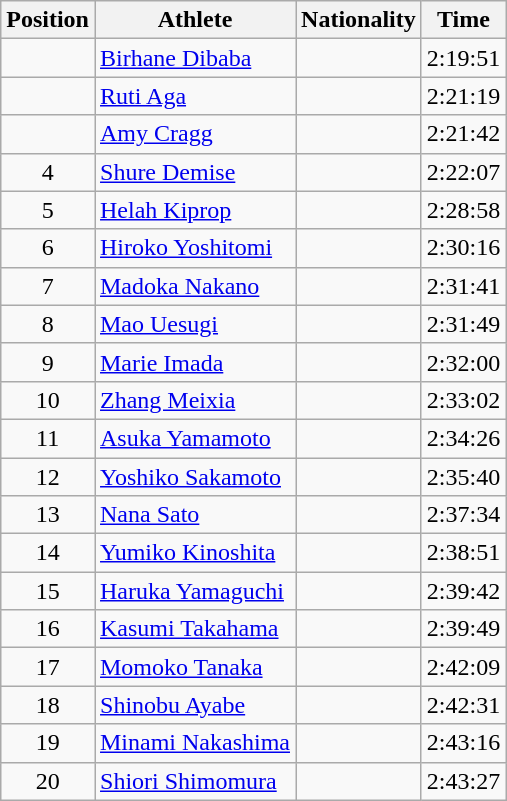<table class="wikitable sortable">
<tr>
<th>Position</th>
<th>Athlete</th>
<th>Nationality</th>
<th>Time</th>
</tr>
<tr>
<td align=center></td>
<td><a href='#'>Birhane Dibaba</a></td>
<td></td>
<td>2:19:51</td>
</tr>
<tr>
<td align=center></td>
<td><a href='#'>Ruti Aga</a></td>
<td></td>
<td>2:21:19</td>
</tr>
<tr>
<td align=center></td>
<td><a href='#'>Amy Cragg</a></td>
<td></td>
<td>2:21:42</td>
</tr>
<tr>
<td align=center>4</td>
<td><a href='#'>Shure Demise</a></td>
<td></td>
<td>2:22:07</td>
</tr>
<tr>
<td align=center>5</td>
<td><a href='#'>Helah Kiprop</a></td>
<td></td>
<td>2:28:58</td>
</tr>
<tr>
<td align=center>6</td>
<td><a href='#'>Hiroko Yoshitomi</a></td>
<td></td>
<td>2:30:16</td>
</tr>
<tr>
<td align=center>7</td>
<td><a href='#'>Madoka Nakano</a></td>
<td></td>
<td>2:31:41</td>
</tr>
<tr>
<td align=center>8</td>
<td><a href='#'>Mao Uesugi</a></td>
<td></td>
<td>2:31:49</td>
</tr>
<tr>
<td align=center>9</td>
<td><a href='#'>Marie Imada</a></td>
<td></td>
<td>2:32:00</td>
</tr>
<tr>
<td align=center>10</td>
<td><a href='#'>Zhang Meixia</a></td>
<td></td>
<td>2:33:02</td>
</tr>
<tr>
<td align=center>11</td>
<td><a href='#'>Asuka Yamamoto</a></td>
<td></td>
<td>2:34:26</td>
</tr>
<tr>
<td align=center>12</td>
<td><a href='#'>Yoshiko Sakamoto</a></td>
<td></td>
<td>2:35:40</td>
</tr>
<tr>
<td align=center>13</td>
<td><a href='#'>Nana Sato</a></td>
<td></td>
<td>2:37:34</td>
</tr>
<tr>
<td align=center>14</td>
<td><a href='#'>Yumiko Kinoshita</a></td>
<td></td>
<td>2:38:51</td>
</tr>
<tr>
<td align=center>15</td>
<td><a href='#'>Haruka Yamaguchi</a></td>
<td></td>
<td>2:39:42</td>
</tr>
<tr>
<td align=center>16</td>
<td><a href='#'>Kasumi Takahama</a></td>
<td></td>
<td>2:39:49</td>
</tr>
<tr>
<td align=center>17</td>
<td><a href='#'>Momoko Tanaka</a></td>
<td></td>
<td>2:42:09</td>
</tr>
<tr>
<td align=center>18</td>
<td><a href='#'>Shinobu Ayabe</a></td>
<td></td>
<td>2:42:31</td>
</tr>
<tr>
<td align=center>19</td>
<td><a href='#'>Minami Nakashima</a></td>
<td></td>
<td>2:43:16</td>
</tr>
<tr>
<td align=center>20</td>
<td><a href='#'>Shiori Shimomura</a></td>
<td></td>
<td>2:43:27</td>
</tr>
</table>
